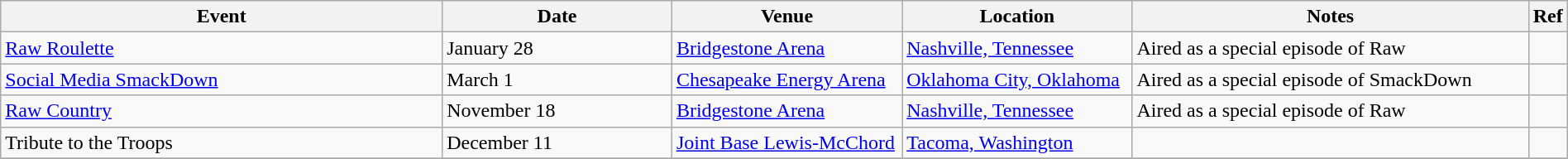<table class="wikitable plainrowheaders sortable" style="width:100%;">
<tr>
<th style="width:29%;">Event</th>
<th style="width:15%;">Date</th>
<th style="width:15%;">Venue</th>
<th style="width:15%;">Location</th>
<th style="width:99%;">Notes</th>
<th style="width:99%;">Ref</th>
</tr>
<tr>
<td><a href='#'>Raw Roulette</a></td>
<td>January 28</td>
<td><a href='#'>Bridgestone Arena</a></td>
<td><a href='#'>Nashville, Tennessee</a></td>
<td>Aired as a special episode of Raw</td>
<td></td>
</tr>
<tr>
<td><a href='#'>Social Media SmackDown</a></td>
<td>March 1</td>
<td><a href='#'>Chesapeake Energy Arena</a></td>
<td><a href='#'>Oklahoma City, Oklahoma</a></td>
<td>Aired as a special episode of SmackDown</td>
<td></td>
</tr>
<tr>
<td><a href='#'>Raw Country</a></td>
<td>November 18</td>
<td><a href='#'>Bridgestone Arena</a></td>
<td><a href='#'>Nashville, Tennessee</a></td>
<td>Aired as a special episode of Raw</td>
<td></td>
</tr>
<tr>
<td>Tribute to the Troops</td>
<td>December 11<br></td>
<td><a href='#'>Joint Base Lewis-McChord</a></td>
<td><a href='#'>Tacoma, Washington</a></td>
<td></td>
<td></td>
</tr>
<tr>
</tr>
</table>
